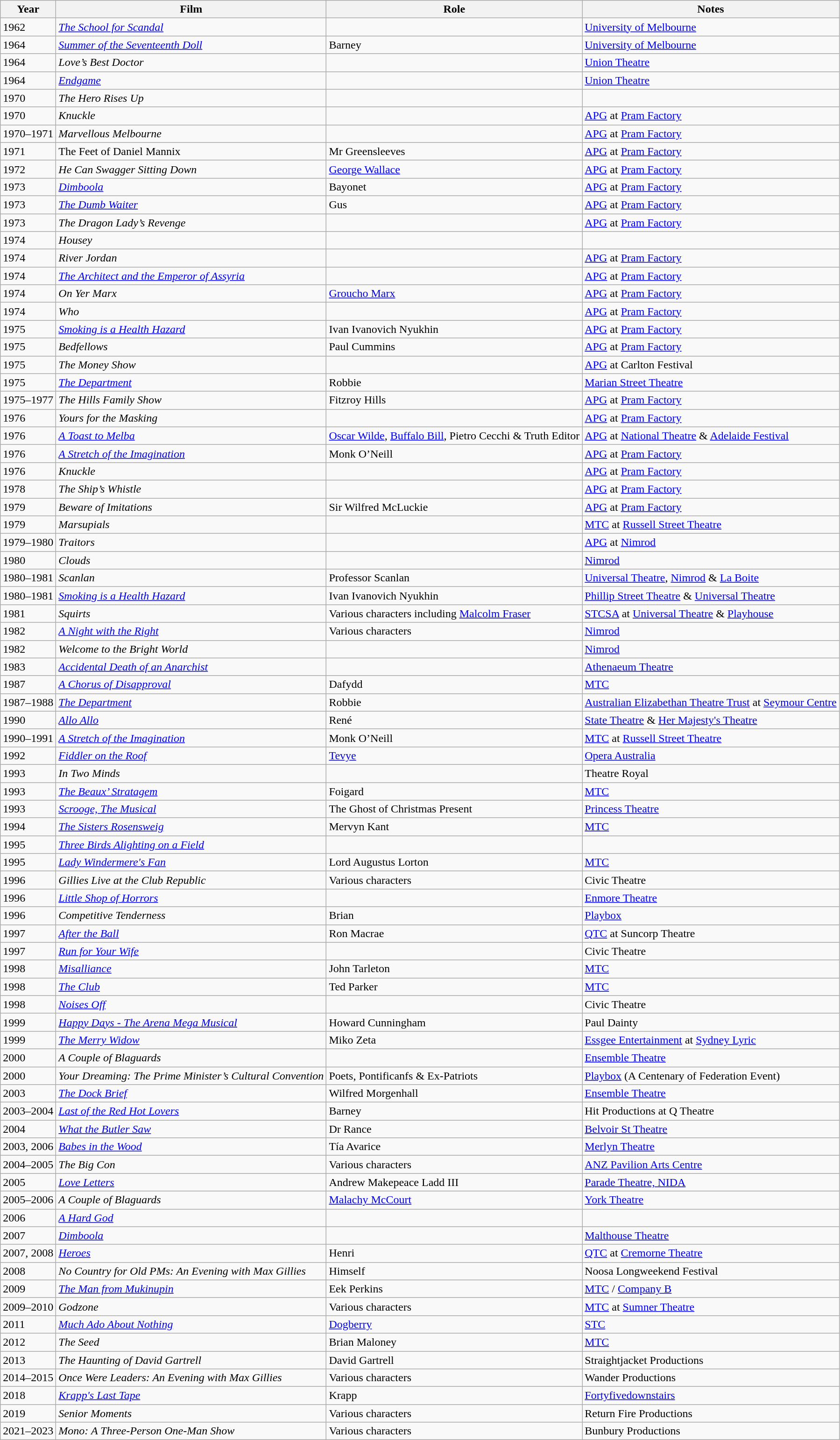<table class="wikitable">
<tr>
<th>Year</th>
<th>Film</th>
<th>Role</th>
<th>Notes</th>
</tr>
<tr>
<td>1962</td>
<td><em><a href='#'>The School for Scandal</a></em></td>
<td></td>
<td><a href='#'>University of Melbourne</a></td>
</tr>
<tr>
<td>1964</td>
<td><em><a href='#'>Summer of the Seventeenth Doll</a></em></td>
<td>Barney</td>
<td><a href='#'>University of Melbourne</a></td>
</tr>
<tr>
<td>1964</td>
<td><em>Love’s Best Doctor</em></td>
<td></td>
<td><a href='#'>Union Theatre</a></td>
</tr>
<tr>
<td>1964</td>
<td><em><a href='#'>Endgame</a></em></td>
<td></td>
<td><a href='#'>Union Theatre</a></td>
</tr>
<tr>
<td>1970</td>
<td><em>The Hero Rises Up</em></td>
<td></td>
<td></td>
</tr>
<tr>
<td>1970</td>
<td><em>Knuckle</em></td>
<td></td>
<td><a href='#'>APG</a> at <a href='#'>Pram Factory</a></td>
</tr>
<tr>
<td>1970–1971</td>
<td><em>Marvellous Melbourne</em></td>
<td></td>
<td><a href='#'>APG</a> at <a href='#'>Pram Factory</a></td>
</tr>
<tr>
<td>1971</td>
<td>The Feet of Daniel Mannix</td>
<td>Mr Greensleeves</td>
<td><a href='#'>APG</a> at <a href='#'>Pram Factory</a></td>
</tr>
<tr>
<td>1972</td>
<td><em>He Can Swagger Sitting Down</em></td>
<td><a href='#'>George Wallace</a></td>
<td><a href='#'>APG</a> at <a href='#'>Pram Factory</a></td>
</tr>
<tr>
<td>1973</td>
<td><em><a href='#'>Dimboola</a></em></td>
<td>Bayonet</td>
<td><a href='#'>APG</a> at <a href='#'>Pram Factory</a></td>
</tr>
<tr>
<td>1973</td>
<td><em><a href='#'>The Dumb Waiter</a></em></td>
<td>Gus</td>
<td><a href='#'>APG</a> at <a href='#'>Pram Factory</a></td>
</tr>
<tr>
<td>1973</td>
<td><em>The Dragon Lady’s Revenge</em></td>
<td></td>
<td><a href='#'>APG</a> at <a href='#'>Pram Factory</a></td>
</tr>
<tr>
<td>1974</td>
<td><em>Housey</em></td>
<td></td>
<td></td>
</tr>
<tr>
<td>1974</td>
<td><em>River Jordan</em></td>
<td></td>
<td><a href='#'>APG</a> at <a href='#'>Pram Factory</a></td>
</tr>
<tr>
<td>1974</td>
<td><em><a href='#'>The Architect and the Emperor of Assyria</a></em></td>
<td></td>
<td><a href='#'>APG</a> at <a href='#'>Pram Factory</a></td>
</tr>
<tr>
<td>1974</td>
<td><em>On Yer Marx</em></td>
<td><a href='#'>Groucho Marx</a></td>
<td><a href='#'>APG</a> at <a href='#'>Pram Factory</a></td>
</tr>
<tr>
<td>1974</td>
<td><em>Who</em></td>
<td></td>
<td><a href='#'>APG</a> at <a href='#'>Pram Factory</a></td>
</tr>
<tr>
<td>1975</td>
<td><em><a href='#'>Smoking is a Health Hazard</a></em></td>
<td>Ivan Ivanovich Nyukhin</td>
<td><a href='#'>APG</a> at <a href='#'>Pram Factory</a></td>
</tr>
<tr>
<td>1975</td>
<td><em>Bedfellows</em></td>
<td>Paul Cummins</td>
<td><a href='#'>APG</a> at <a href='#'>Pram Factory</a></td>
</tr>
<tr>
<td>1975</td>
<td><em>The Money Show</em></td>
<td></td>
<td><a href='#'>APG</a> at Carlton Festival</td>
</tr>
<tr>
<td>1975</td>
<td><em><a href='#'>The Department</a></em></td>
<td>Robbie</td>
<td><a href='#'>Marian Street Theatre</a></td>
</tr>
<tr>
<td>1975–1977</td>
<td><em>The Hills Family Show</em></td>
<td>Fitzroy Hills</td>
<td><a href='#'>APG</a> at <a href='#'>Pram Factory</a></td>
</tr>
<tr>
<td>1976</td>
<td><em>Yours for the Masking</em></td>
<td></td>
<td><a href='#'>APG</a> at <a href='#'>Pram Factory</a></td>
</tr>
<tr>
<td>1976</td>
<td><em><a href='#'>A Toast to Melba</a></em></td>
<td><a href='#'>Oscar Wilde</a>, <a href='#'>Buffalo Bill</a>, Pietro Cecchi & Truth Editor</td>
<td><a href='#'>APG</a> at <a href='#'>National Theatre</a> & <a href='#'>Adelaide Festival</a></td>
</tr>
<tr>
<td>1976</td>
<td><em><a href='#'>A Stretch of the Imagination</a></em></td>
<td>Monk O’Neill</td>
<td><a href='#'>APG</a> at <a href='#'>Pram Factory</a></td>
</tr>
<tr>
<td>1976</td>
<td><em>Knuckle</em></td>
<td></td>
<td><a href='#'>APG</a> at <a href='#'>Pram Factory</a></td>
</tr>
<tr>
<td>1978</td>
<td><em>The Ship’s Whistle</em></td>
<td></td>
<td><a href='#'>APG</a> at <a href='#'>Pram Factory</a></td>
</tr>
<tr>
<td>1979</td>
<td><em>Beware of Imitations</em></td>
<td>Sir Wilfred McLuckie</td>
<td><a href='#'>APG</a> at <a href='#'>Pram Factory</a></td>
</tr>
<tr>
<td>1979</td>
<td><em>Marsupials</em></td>
<td></td>
<td><a href='#'>MTC</a> at <a href='#'>Russell Street Theatre</a></td>
</tr>
<tr>
<td>1979–1980</td>
<td><em>Traitors</em></td>
<td></td>
<td><a href='#'>APG</a> at <a href='#'>Nimrod</a></td>
</tr>
<tr>
<td>1980</td>
<td><em>Clouds</em></td>
<td></td>
<td><a href='#'>Nimrod</a></td>
</tr>
<tr>
<td>1980–1981</td>
<td><em>Scanlan</em></td>
<td>Professor Scanlan</td>
<td><a href='#'>Universal Theatre</a>, <a href='#'>Nimrod</a> & <a href='#'>La Boite</a></td>
</tr>
<tr>
<td>1980–1981</td>
<td><em><a href='#'>Smoking is a Health Hazard</a></em></td>
<td>Ivan Ivanovich Nyukhin</td>
<td><a href='#'>Phillip Street Theatre</a> & <a href='#'>Universal Theatre</a></td>
</tr>
<tr>
<td>1981</td>
<td><em>Squirts</em></td>
<td>Various characters including <a href='#'>Malcolm Fraser</a></td>
<td><a href='#'>STCSA</a> at <a href='#'>Universal Theatre</a> & <a href='#'>Playhouse</a></td>
</tr>
<tr>
<td>1982</td>
<td><em><a href='#'>A Night with the Right</a></em></td>
<td>Various characters</td>
<td><a href='#'>Nimrod</a></td>
</tr>
<tr>
<td>1982</td>
<td><em>Welcome to the Bright World</em></td>
<td></td>
<td><a href='#'>Nimrod</a></td>
</tr>
<tr>
<td>1983</td>
<td><em><a href='#'>Accidental Death of an Anarchist</a></em></td>
<td></td>
<td><a href='#'>Athenaeum Theatre</a></td>
</tr>
<tr>
<td>1987</td>
<td><em><a href='#'>A Chorus of Disapproval</a></em></td>
<td>Dafydd</td>
<td><a href='#'>MTC</a></td>
</tr>
<tr>
<td>1987–1988</td>
<td><em><a href='#'>The Department</a></em></td>
<td>Robbie</td>
<td><a href='#'>Australian Elizabethan Theatre Trust</a> at <a href='#'>Seymour Centre</a></td>
</tr>
<tr>
<td>1990</td>
<td><em><a href='#'>Allo Allo</a></em></td>
<td>René</td>
<td><a href='#'>State Theatre</a> & <a href='#'>Her Majesty's Theatre</a></td>
</tr>
<tr>
<td>1990–1991</td>
<td><em><a href='#'>A Stretch of the Imagination</a></em></td>
<td>Monk O’Neill</td>
<td><a href='#'>MTC</a> at <a href='#'>Russell Street Theatre</a></td>
</tr>
<tr>
<td>1992</td>
<td><em><a href='#'>Fiddler on the Roof</a></em></td>
<td><a href='#'>Tevye</a></td>
<td><a href='#'>Opera Australia</a></td>
</tr>
<tr>
<td>1993</td>
<td><em>In Two Minds</em></td>
<td></td>
<td>Theatre Royal</td>
</tr>
<tr>
<td>1993</td>
<td><em><a href='#'>The Beaux’ Stratagem</a></em></td>
<td>Foigard</td>
<td><a href='#'>MTC</a></td>
</tr>
<tr>
<td>1993</td>
<td><em><a href='#'>Scrooge, The Musical</a></em></td>
<td>The Ghost of Christmas Present</td>
<td><a href='#'>Princess Theatre</a></td>
</tr>
<tr>
<td>1994</td>
<td><em><a href='#'>The Sisters Rosensweig</a></em></td>
<td>Mervyn Kant</td>
<td><a href='#'>MTC</a></td>
</tr>
<tr>
<td>1995</td>
<td><em><a href='#'>Three Birds Alighting on a Field</a></em></td>
<td></td>
<td></td>
</tr>
<tr>
<td>1995</td>
<td><em><a href='#'>Lady Windermere's Fan</a></em></td>
<td>Lord Augustus Lorton</td>
<td><a href='#'>MTC</a></td>
</tr>
<tr>
<td>1996</td>
<td><em>Gillies Live at the Club Republic</em></td>
<td>Various characters</td>
<td>Civic Theatre</td>
</tr>
<tr>
<td>1996</td>
<td><em><a href='#'>Little Shop of Horrors</a></em></td>
<td></td>
<td><a href='#'>Enmore Theatre</a></td>
</tr>
<tr>
<td>1996</td>
<td><em>Competitive Tenderness</em></td>
<td>Brian</td>
<td><a href='#'>Playbox</a></td>
</tr>
<tr>
<td>1997</td>
<td><em><a href='#'>After the Ball</a></em></td>
<td>Ron Macrae</td>
<td><a href='#'>QTC</a> at Suncorp Theatre</td>
</tr>
<tr>
<td>1997</td>
<td><em><a href='#'>Run for Your Wife</a></em></td>
<td></td>
<td>Civic Theatre</td>
</tr>
<tr>
<td>1998</td>
<td><em><a href='#'>Misalliance</a></em></td>
<td>John Tarleton</td>
<td><a href='#'>MTC</a></td>
</tr>
<tr>
<td>1998</td>
<td><em><a href='#'>The Club</a></em></td>
<td>Ted Parker</td>
<td><a href='#'>MTC</a></td>
</tr>
<tr>
<td>1998</td>
<td><em><a href='#'>Noises Off</a></em></td>
<td></td>
<td>Civic Theatre</td>
</tr>
<tr>
<td>1999</td>
<td><em><a href='#'>Happy Days - The Arena Mega Musical</a></em></td>
<td>Howard Cunningham</td>
<td>Paul Dainty</td>
</tr>
<tr>
<td>1999</td>
<td><em><a href='#'>The Merry Widow</a></em></td>
<td>Miko Zeta</td>
<td><a href='#'>Essgee Entertainment</a> at <a href='#'>Sydney Lyric</a></td>
</tr>
<tr>
<td>2000</td>
<td><em>A Couple of Blaguards</em></td>
<td></td>
<td><a href='#'>Ensemble Theatre</a></td>
</tr>
<tr>
<td>2000</td>
<td><em>Your Dreaming: The Prime Minister’s Cultural Convention</em></td>
<td>Poets, Pontificanfs & Ex-Patriots</td>
<td><a href='#'>Playbox</a> (A Centenary of Federation Event)</td>
</tr>
<tr>
<td>2003</td>
<td><em><a href='#'>The Dock Brief</a></em></td>
<td>Wilfred Morgenhall</td>
<td><a href='#'>Ensemble Theatre</a></td>
</tr>
<tr>
<td>2003–2004</td>
<td><em><a href='#'>Last of the Red Hot Lovers</a></em></td>
<td>Barney</td>
<td>Hit Productions at Q Theatre</td>
</tr>
<tr>
<td>2004</td>
<td><em><a href='#'>What the Butler Saw</a></em></td>
<td>Dr Rance</td>
<td><a href='#'>Belvoir St Theatre</a></td>
</tr>
<tr>
<td>2003, 2006</td>
<td><em><a href='#'>Babes in the Wood</a></em></td>
<td>Tía Avarice</td>
<td><a href='#'>Merlyn Theatre</a></td>
</tr>
<tr>
<td>2004–2005</td>
<td><em>The Big Con</em></td>
<td>Various characters</td>
<td><a href='#'>ANZ Pavilion Arts Centre</a></td>
</tr>
<tr>
<td>2005</td>
<td><em><a href='#'>Love Letters</a></em></td>
<td>Andrew Makepeace Ladd III</td>
<td><a href='#'>Parade Theatre, NIDA</a></td>
</tr>
<tr>
<td>2005–2006</td>
<td><em>A Couple of Blaguards</em></td>
<td><a href='#'>Malachy McCourt</a></td>
<td><a href='#'>York Theatre</a></td>
</tr>
<tr>
<td>2006</td>
<td><em><a href='#'>A Hard God</a></em></td>
<td></td>
<td></td>
</tr>
<tr>
<td>2007</td>
<td><em><a href='#'>Dimboola</a></em></td>
<td></td>
<td><a href='#'>Malthouse Theatre</a></td>
</tr>
<tr>
<td>2007, 2008</td>
<td><em><a href='#'>Heroes</a></em></td>
<td>Henri</td>
<td><a href='#'>QTC</a> at <a href='#'>Cremorne Theatre</a></td>
</tr>
<tr>
<td>2008</td>
<td><em>No Country for Old PMs: An Evening with Max Gillies</em></td>
<td>Himself</td>
<td>Noosa Longweekend Festival</td>
</tr>
<tr>
<td>2009</td>
<td><em><a href='#'>The Man from Mukinupin</a></em></td>
<td>Eek Perkins</td>
<td><a href='#'>MTC</a> / <a href='#'>Company B</a></td>
</tr>
<tr>
<td>2009–2010</td>
<td><em>Godzone</em></td>
<td>Various characters</td>
<td><a href='#'>MTC</a> at <a href='#'>Sumner Theatre</a></td>
</tr>
<tr>
<td>2011</td>
<td><em><a href='#'>Much Ado About Nothing</a></em></td>
<td><a href='#'>Dogberry</a></td>
<td><a href='#'>STC</a></td>
</tr>
<tr>
<td>2012</td>
<td><em>The Seed</em></td>
<td>Brian Maloney</td>
<td><a href='#'>MTC</a></td>
</tr>
<tr>
<td>2013</td>
<td><em>The Haunting of David Gartrell</em></td>
<td>David Gartrell</td>
<td>Straightjacket Productions</td>
</tr>
<tr>
<td>2014–2015</td>
<td><em>Once Were Leaders: An Evening with Max Gillies</em></td>
<td>Various characters</td>
<td>Wander Productions</td>
</tr>
<tr>
<td>2018</td>
<td><em><a href='#'>Krapp's Last Tape</a></em></td>
<td>Krapp</td>
<td><a href='#'>Fortyfivedownstairs</a></td>
</tr>
<tr>
<td>2019</td>
<td><em>Senior Moments</em></td>
<td>Various characters</td>
<td>Return Fire Productions</td>
</tr>
<tr>
<td>2021–2023</td>
<td><em>Mono: A Three-Person One-Man Show</em></td>
<td>Various characters</td>
<td>Bunbury Productions</td>
</tr>
</table>
